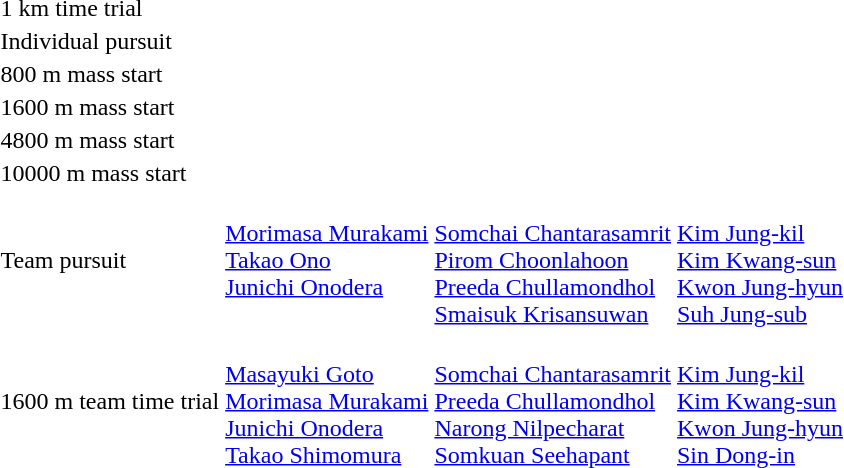<table>
<tr>
<td>1 km time trial</td>
<td></td>
<td></td>
<td></td>
</tr>
<tr>
<td>Individual pursuit</td>
<td></td>
<td></td>
<td></td>
</tr>
<tr>
<td>800 m mass start</td>
<td></td>
<td></td>
<td></td>
</tr>
<tr>
<td>1600 m mass start</td>
<td></td>
<td></td>
<td></td>
</tr>
<tr>
<td>4800 m mass start</td>
<td></td>
<td></td>
<td></td>
</tr>
<tr>
<td>10000 m mass start</td>
<td></td>
<td></td>
<td></td>
</tr>
<tr>
<td>Team pursuit</td>
<td valign=top><br><a href='#'>Morimasa Murakami</a><br><a href='#'>Takao Ono</a><br><a href='#'>Junichi Onodera</a></td>
<td><br><a href='#'>Somchai Chantarasamrit</a><br><a href='#'>Pirom Choonlahoon</a><br><a href='#'>Preeda Chullamondhol</a><br><a href='#'>Smaisuk Krisansuwan</a></td>
<td><br><a href='#'>Kim Jung-kil</a><br><a href='#'>Kim Kwang-sun</a><br><a href='#'>Kwon Jung-hyun</a><br><a href='#'>Suh Jung-sub</a></td>
</tr>
<tr>
<td>1600 m team time trial</td>
<td><br><a href='#'>Masayuki Goto</a><br><a href='#'>Morimasa Murakami</a><br><a href='#'>Junichi Onodera</a><br><a href='#'>Takao Shimomura</a></td>
<td><br><a href='#'>Somchai Chantarasamrit</a><br><a href='#'>Preeda Chullamondhol</a><br><a href='#'>Narong Nilpecharat</a><br><a href='#'>Somkuan Seehapant</a></td>
<td><br><a href='#'>Kim Jung-kil</a><br><a href='#'>Kim Kwang-sun</a><br><a href='#'>Kwon Jung-hyun</a><br><a href='#'>Sin Dong-in</a></td>
</tr>
</table>
